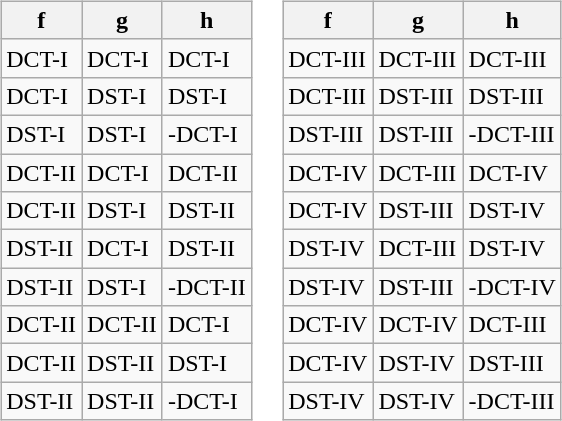<table border="0" style="margin:1em auto; background:transparent;">
<tr>
<td><br><table class="wikitable">
<tr>
<th>f</th>
<th>g</th>
<th>h</th>
</tr>
<tr>
<td>DCT-I</td>
<td>DCT-I</td>
<td>DCT-I</td>
</tr>
<tr>
<td>DCT-I</td>
<td>DST-I</td>
<td>DST-I</td>
</tr>
<tr>
<td>DST-I</td>
<td>DST-I</td>
<td>-DCT-I</td>
</tr>
<tr>
<td>DCT-II</td>
<td>DCT-I</td>
<td>DCT-II</td>
</tr>
<tr>
<td>DCT-II</td>
<td>DST-I</td>
<td>DST-II</td>
</tr>
<tr>
<td>DST-II</td>
<td>DCT-I</td>
<td>DST-II</td>
</tr>
<tr>
<td>DST-II</td>
<td>DST-I</td>
<td>-DCT-II</td>
</tr>
<tr>
<td>DCT-II</td>
<td>DCT-II</td>
<td>DCT-I</td>
</tr>
<tr>
<td>DCT-II</td>
<td>DST-II</td>
<td>DST-I</td>
</tr>
<tr>
<td>DST-II</td>
<td>DST-II</td>
<td>-DCT-I</td>
</tr>
</table>
</td>
<td><br><table class="wikitable">
<tr>
<th>f</th>
<th>g</th>
<th>h</th>
</tr>
<tr>
<td>DCT-III</td>
<td>DCT-III</td>
<td>DCT-III</td>
</tr>
<tr>
<td>DCT-III</td>
<td>DST-III</td>
<td>DST-III</td>
</tr>
<tr>
<td>DST-III</td>
<td>DST-III</td>
<td>-DCT-III</td>
</tr>
<tr>
<td>DCT-IV</td>
<td>DCT-III</td>
<td>DCT-IV</td>
</tr>
<tr>
<td>DCT-IV</td>
<td>DST-III</td>
<td>DST-IV</td>
</tr>
<tr>
<td>DST-IV</td>
<td>DCT-III</td>
<td>DST-IV</td>
</tr>
<tr>
<td>DST-IV</td>
<td>DST-III</td>
<td>-DCT-IV</td>
</tr>
<tr>
<td>DCT-IV</td>
<td>DCT-IV</td>
<td>DCT-III</td>
</tr>
<tr>
<td>DCT-IV</td>
<td>DST-IV</td>
<td>DST-III</td>
</tr>
<tr>
<td>DST-IV</td>
<td>DST-IV</td>
<td>-DCT-III</td>
</tr>
</table>
</td>
</tr>
</table>
